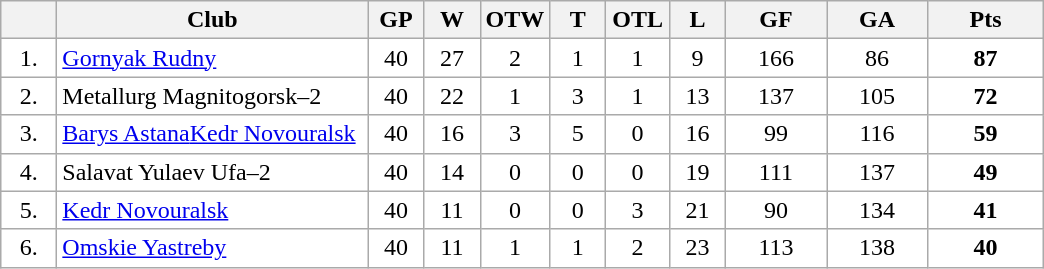<table class="wikitable">
<tr>
<th width="30"></th>
<th width="200">Club</th>
<th width="30">GP</th>
<th width="30">W</th>
<th width="35">OTW</th>
<th width="30">T</th>
<th width="35">OTL</th>
<th width="30">L</th>
<th width="60">GF</th>
<th width="60">GA</th>
<th width="70">Pts</th>
</tr>
<tr bgcolor="#FFFFFF" align="center">
<td>1.</td>
<td align="left"><a href='#'>Gornyak Rudny</a></td>
<td>40</td>
<td>27</td>
<td>2</td>
<td>1</td>
<td>1</td>
<td>9</td>
<td>166</td>
<td>86</td>
<td><strong>87</strong></td>
</tr>
<tr bgcolor="#FFFFFF" align="center">
<td>2.</td>
<td align="left">Metallurg Magnitogorsk–2</td>
<td>40</td>
<td>22</td>
<td>1</td>
<td>3</td>
<td>1</td>
<td>13</td>
<td>137</td>
<td>105</td>
<td><strong>72</strong></td>
</tr>
<tr bgcolor="#FFFFFF" align="center">
<td>3.</td>
<td align="left"><a href='#'>Barys Astana</a><a href='#'>Kedr Novouralsk</a></td>
<td>40</td>
<td>16</td>
<td>3</td>
<td>5</td>
<td>0</td>
<td>16</td>
<td>99</td>
<td>116</td>
<td><strong>59</strong></td>
</tr>
<tr bgcolor="#FFFFFF" align="center">
<td>4.</td>
<td align="left">Salavat Yulaev Ufa–2</td>
<td>40</td>
<td>14</td>
<td>0</td>
<td>0</td>
<td>0</td>
<td>19</td>
<td>111</td>
<td>137</td>
<td><strong>49</strong></td>
</tr>
<tr bgcolor="#FFFFFF" align="center">
<td>5.</td>
<td align="left"><a href='#'>Kedr Novouralsk</a></td>
<td>40</td>
<td>11</td>
<td>0</td>
<td>0</td>
<td>3</td>
<td>21</td>
<td>90</td>
<td>134</td>
<td><strong>41</strong></td>
</tr>
<tr bgcolor="#FFFFFF" align="center">
<td>6.</td>
<td align="left"><a href='#'>Omskie Yastreby</a></td>
<td>40</td>
<td>11</td>
<td>1</td>
<td>1</td>
<td>2</td>
<td>23</td>
<td>113</td>
<td>138</td>
<td><strong>40</strong></td>
</tr>
</table>
